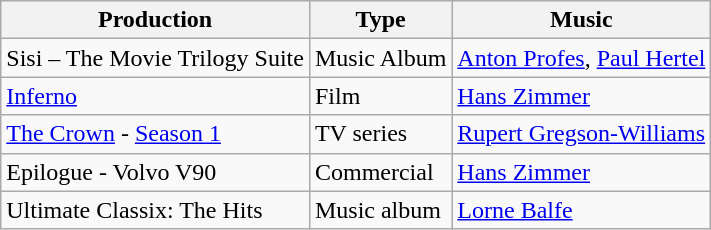<table class="wikitable sortable mw-collapsible">
<tr>
<th>Production</th>
<th>Type</th>
<th>Music</th>
</tr>
<tr>
<td>Sisi – The Movie Trilogy Suite</td>
<td>Music Album</td>
<td><a href='#'>Anton Profes</a>, <a href='#'>Paul Hertel</a></td>
</tr>
<tr>
<td><a href='#'>Inferno</a></td>
<td>Film</td>
<td><a href='#'>Hans Zimmer</a></td>
</tr>
<tr>
<td><a href='#'>The Crown</a> - <a href='#'>Season 1</a></td>
<td>TV series</td>
<td><a href='#'>Rupert Gregson-Williams</a></td>
</tr>
<tr>
<td>Epilogue - Volvo V90</td>
<td>Commercial</td>
<td><a href='#'>Hans Zimmer</a></td>
</tr>
<tr>
<td>Ultimate Classix: The Hits</td>
<td>Music album</td>
<td><a href='#'>Lorne Balfe</a></td>
</tr>
</table>
